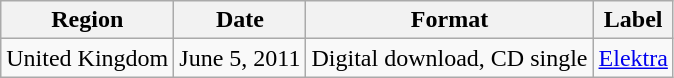<table class=wikitable>
<tr>
<th>Region</th>
<th>Date</th>
<th>Format</th>
<th>Label</th>
</tr>
<tr>
<td>United Kingdom</td>
<td>June 5, 2011</td>
<td>Digital download, CD single</td>
<td><a href='#'>Elektra</a></td>
</tr>
</table>
